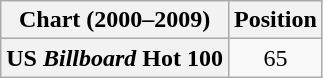<table class="wikitable plainrowheaders" style="text-align:center">
<tr>
<th scope="col">Chart (2000–2009)</th>
<th scope="col">Position</th>
</tr>
<tr>
<th scope="row">US <em>Billboard</em> Hot 100</th>
<td>65</td>
</tr>
</table>
